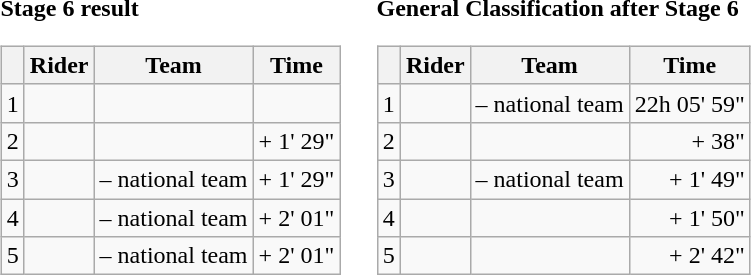<table>
<tr>
<td><strong>Stage 6 result</strong><br><table class="wikitable">
<tr>
<th></th>
<th>Rider</th>
<th>Team</th>
<th>Time</th>
</tr>
<tr>
<td>1</td>
<td></td>
<td></td>
<td align="right"></td>
</tr>
<tr>
<td>2</td>
<td></td>
<td></td>
<td align="right">+ 1' 29"</td>
</tr>
<tr>
<td>3</td>
<td></td>
<td> – national team</td>
<td align="right">+ 1' 29"</td>
</tr>
<tr>
<td>4</td>
<td></td>
<td> – national team</td>
<td align="right">+ 2' 01"</td>
</tr>
<tr>
<td>5</td>
<td></td>
<td> – national team</td>
<td align="right">+ 2' 01"</td>
</tr>
</table>
</td>
<td></td>
<td><strong>General Classification after Stage 6</strong><br><table class="wikitable">
<tr>
<th></th>
<th>Rider</th>
<th>Team</th>
<th>Time</th>
</tr>
<tr>
<td>1</td>
<td></td>
<td> – national team</td>
<td align="right">22h 05' 59"</td>
</tr>
<tr>
<td>2</td>
<td></td>
<td></td>
<td align="right">+ 38"</td>
</tr>
<tr>
<td>3</td>
<td></td>
<td> – national team</td>
<td align="right">+ 1' 49"</td>
</tr>
<tr>
<td>4</td>
<td></td>
<td></td>
<td align="right">+ 1' 50"</td>
</tr>
<tr>
<td>5</td>
<td></td>
<td></td>
<td align="right">+ 2' 42"</td>
</tr>
</table>
</td>
</tr>
</table>
